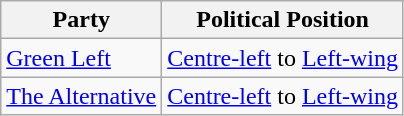<table class="wikitable mw-collapsible mw-collapsed">
<tr>
<th>Party</th>
<th>Political Position</th>
</tr>
<tr>
<td><a href='#'>Green Left</a></td>
<td><a href='#'>Centre-left</a> to <a href='#'>Left-wing</a></td>
</tr>
<tr>
<td><a href='#'>The Alternative</a></td>
<td><a href='#'>Centre-left</a> to <a href='#'>Left-wing</a></td>
</tr>
</table>
